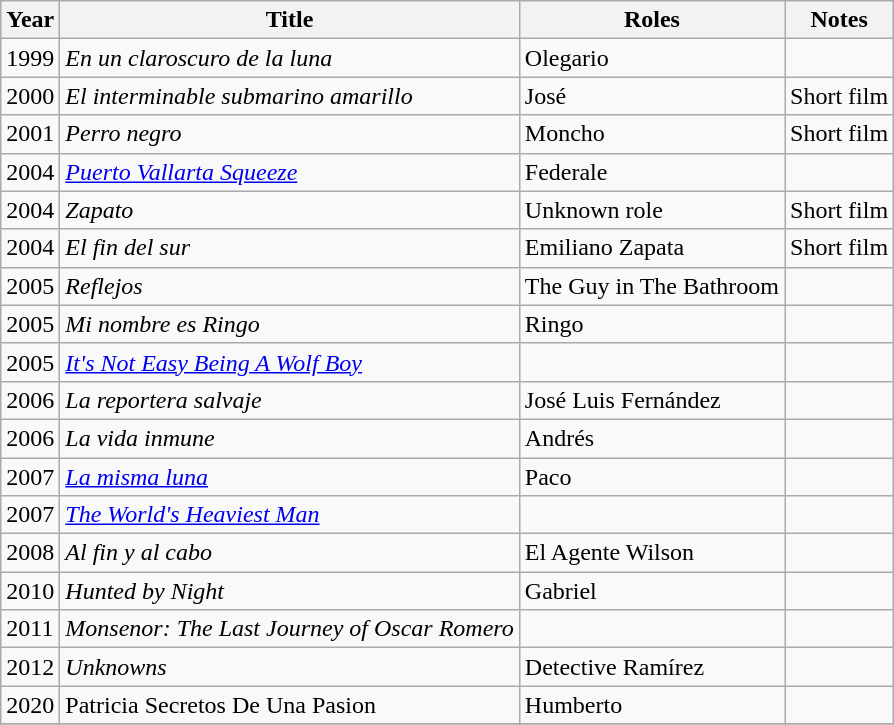<table class="wikitable sortable">
<tr>
<th>Year</th>
<th>Title</th>
<th>Roles</th>
<th>Notes</th>
</tr>
<tr>
<td>1999</td>
<td><em>En un claroscuro de la luna</em></td>
<td>Olegario</td>
<td></td>
</tr>
<tr>
<td>2000</td>
<td><em>El interminable submarino amarillo</em></td>
<td>José</td>
<td>Short film</td>
</tr>
<tr>
<td>2001</td>
<td><em>Perro negro</em></td>
<td>Moncho</td>
<td>Short film</td>
</tr>
<tr>
<td>2004</td>
<td><em><a href='#'>Puerto Vallarta Squeeze</a></em></td>
<td>Federale</td>
<td></td>
</tr>
<tr>
<td>2004</td>
<td><em>Zapato</em></td>
<td>Unknown role</td>
<td>Short film</td>
</tr>
<tr>
<td>2004</td>
<td><em>El fin del sur</em></td>
<td>Emiliano Zapata</td>
<td>Short film</td>
</tr>
<tr>
<td>2005</td>
<td><em>Reflejos</em></td>
<td>The Guy in The Bathroom</td>
<td></td>
</tr>
<tr>
<td>2005</td>
<td><em>Mi nombre es Ringo</em></td>
<td>Ringo</td>
<td></td>
</tr>
<tr>
<td>2005</td>
<td><em><a href='#'>It's Not Easy Being A Wolf Boy</a></em></td>
<td></td>
<td></td>
</tr>
<tr>
<td>2006</td>
<td><em>La reportera salvaje</em></td>
<td>José Luis Fernández</td>
<td></td>
</tr>
<tr>
<td>2006</td>
<td><em>La vida inmune</em></td>
<td>Andrés</td>
<td></td>
</tr>
<tr>
<td>2007</td>
<td><em><a href='#'>La misma luna</a></em></td>
<td>Paco</td>
<td></td>
</tr>
<tr>
<td>2007</td>
<td><em><a href='#'>The World's Heaviest Man</a></em></td>
<td></td>
<td></td>
</tr>
<tr>
<td>2008</td>
<td><em>Al fin y al cabo</em></td>
<td>El Agente Wilson</td>
<td></td>
</tr>
<tr>
<td>2010</td>
<td><em>Hunted by Night</em></td>
<td>Gabriel</td>
<td></td>
</tr>
<tr>
<td>2011</td>
<td><em>Monsenor: The Last Journey of Oscar Romero</em></td>
<td></td>
<td></td>
</tr>
<tr>
<td>2012</td>
<td><em>Unknowns</em></td>
<td>Detective Ramírez</td>
<td></td>
</tr>
<tr>
<td>2020</td>
<td>Patricia Secretos De Una Pasion</td>
<td>Humberto</td>
<td></td>
</tr>
<tr>
</tr>
</table>
